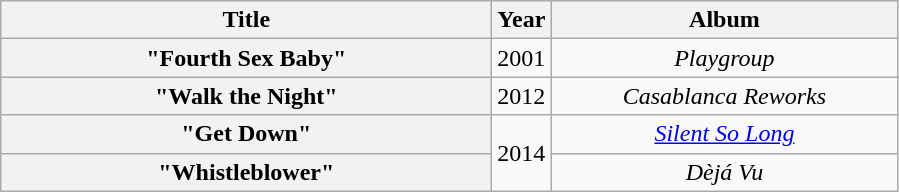<table class="wikitable plainrowheaders" style="text-align:center;">
<tr>
<th scope="col" style="width:20em;">Title</th>
<th scope="col">Year</th>
<th scope="col" style="width:14em;">Album</th>
</tr>
<tr>
<th scope="row">"Fourth Sex Baby" <br> </th>
<td>2001</td>
<td><em>Playgroup</em></td>
</tr>
<tr>
<th scope="row">"Walk the Night" <br> </th>
<td>2012</td>
<td><em>Casablanca Reworks</em></td>
</tr>
<tr>
<th scope="row">"Get Down" <br> </th>
<td rowspan="2">2014</td>
<td><em><a href='#'>Silent So Long</a></em></td>
</tr>
<tr>
<th scope="row">"Whistleblower" <br> </th>
<td><em>Dèjá Vu</em></td>
</tr>
</table>
